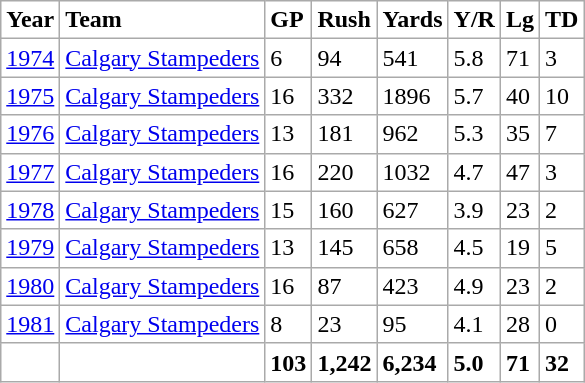<table class="wikitable" border=0 style="background: #FFFFFF;">
<tr>
<td><strong>Year</strong></td>
<td><strong>Team</strong></td>
<td><strong>GP</strong></td>
<td><strong>Rush</strong></td>
<td><strong>Yards</strong></td>
<td><strong>Y/R</strong></td>
<td><strong>Lg</strong></td>
<td><strong>TD</strong></td>
</tr>
<tr>
<td><a href='#'>1974</a></td>
<td><a href='#'>Calgary Stampeders</a></td>
<td>6</td>
<td>94</td>
<td>541</td>
<td>5.8</td>
<td>71</td>
<td>3</td>
</tr>
<tr>
<td><a href='#'>1975</a></td>
<td><a href='#'>Calgary Stampeders</a></td>
<td>16</td>
<td>332</td>
<td>1896</td>
<td>5.7</td>
<td>40</td>
<td>10</td>
</tr>
<tr>
<td><a href='#'>1976</a></td>
<td><a href='#'>Calgary Stampeders</a></td>
<td>13</td>
<td>181</td>
<td>962</td>
<td>5.3</td>
<td>35</td>
<td>7</td>
</tr>
<tr>
<td><a href='#'>1977</a></td>
<td><a href='#'>Calgary Stampeders</a></td>
<td>16</td>
<td>220</td>
<td>1032</td>
<td>4.7</td>
<td>47</td>
<td>3</td>
</tr>
<tr>
<td><a href='#'>1978</a></td>
<td><a href='#'>Calgary Stampeders</a></td>
<td>15</td>
<td>160</td>
<td>627</td>
<td>3.9</td>
<td>23</td>
<td>2</td>
</tr>
<tr>
<td><a href='#'>1979</a></td>
<td><a href='#'>Calgary Stampeders</a></td>
<td>13</td>
<td>145</td>
<td>658</td>
<td>4.5</td>
<td>19</td>
<td>5</td>
</tr>
<tr>
<td><a href='#'>1980</a></td>
<td><a href='#'>Calgary Stampeders</a></td>
<td>16</td>
<td>87</td>
<td>423</td>
<td>4.9</td>
<td>23</td>
<td>2</td>
</tr>
<tr>
<td><a href='#'>1981</a></td>
<td><a href='#'>Calgary Stampeders</a></td>
<td>8</td>
<td>23</td>
<td>95</td>
<td>4.1</td>
<td>28</td>
<td>0</td>
</tr>
<tr>
<td></td>
<td><strong><em></em></strong></td>
<td><strong>103</strong></td>
<td><strong>1,242</strong></td>
<td><strong>6,234</strong></td>
<td><strong>5.0</strong></td>
<td><strong>71</strong></td>
<td><strong>32</strong></td>
</tr>
</table>
